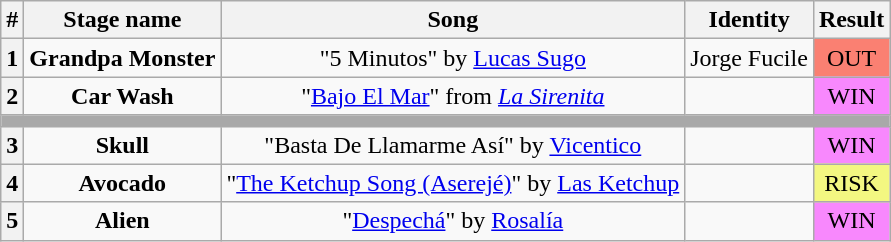<table class="wikitable plainrowheaders" style="text-align: center;">
<tr>
<th>#</th>
<th>Stage name</th>
<th>Song</th>
<th>Identity</th>
<th>Result</th>
</tr>
<tr>
<th><strong>1</strong></th>
<td><strong>Grandpa Monster</strong></td>
<td>"5 Minutos" by <a href='#'>Lucas Sugo</a></td>
<td>Jorge Fucile</td>
<td bgcolor="salmon">OUT</td>
</tr>
<tr>
<th><strong>2</strong></th>
<td><strong>Car Wash</strong></td>
<td>"<a href='#'>Bajo El Mar</a>" from <em><a href='#'>La Sirenita</a></em></td>
<td></td>
<td bgcolor="#F888FD">WIN</td>
</tr>
<tr>
<td colspan="5" style="background:darkgray"></td>
</tr>
<tr>
<th><strong>3</strong></th>
<td><strong>Skull</strong></td>
<td>"Basta De Llamarme Así" by <a href='#'>Vicentico</a></td>
<td></td>
<td bgcolor="#F888FD">WIN</td>
</tr>
<tr>
<th><strong>4</strong></th>
<td><strong>Avocado</strong></td>
<td>"<a href='#'>The Ketchup Song (Aserejé)</a>" by <a href='#'>Las Ketchup</a></td>
<td></td>
<td bgcolor="#F3F781">RISK</td>
</tr>
<tr>
<th><strong>5</strong></th>
<td><strong>Alien</strong></td>
<td>"<a href='#'>Despechá</a>" by <a href='#'>Rosalía</a></td>
<td></td>
<td bgcolor="#F888FD">WIN</td>
</tr>
</table>
